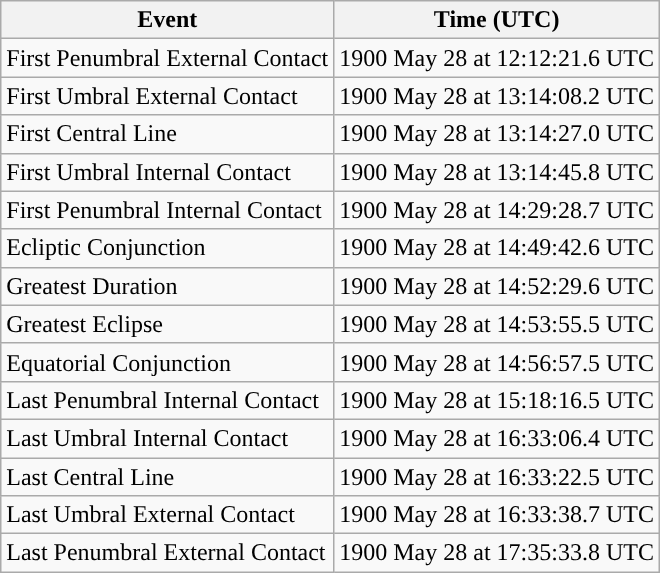<table class="wikitable">
<tr>
<th>Event</th>
<th>Time (UTC)</th>
</tr>
<tr>
<td>First Penumbral External Contact</td>
<td>1900 May 28 at 12:12:21.6 UTC</td>
</tr>
<tr>
<td>First Umbral External Contact</td>
<td>1900 May 28 at 13:14:08.2 UTC</td>
</tr>
<tr>
<td>First Central Line</td>
<td>1900 May 28 at 13:14:27.0 UTC</td>
</tr>
<tr>
<td>First Umbral Internal Contact</td>
<td>1900 May 28 at 13:14:45.8 UTC</td>
</tr>
<tr>
<td>First Penumbral Internal Contact</td>
<td>1900 May 28 at 14:29:28.7 UTC</td>
</tr>
<tr>
<td>Ecliptic Conjunction</td>
<td>1900 May 28 at 14:49:42.6 UTC</td>
</tr>
<tr>
<td>Greatest Duration</td>
<td>1900 May 28 at 14:52:29.6 UTC</td>
</tr>
<tr>
<td>Greatest Eclipse</td>
<td>1900 May 28 at 14:53:55.5 UTC</td>
</tr>
<tr>
<td>Equatorial Conjunction</td>
<td>1900 May 28 at 14:56:57.5 UTC</td>
</tr>
<tr>
<td>Last Penumbral Internal Contact</td>
<td>1900 May 28 at 15:18:16.5 UTC</td>
</tr>
<tr>
<td>Last Umbral Internal Contact</td>
<td>1900 May 28 at 16:33:06.4 UTC</td>
</tr>
<tr>
<td>Last Central Line</td>
<td>1900 May 28 at 16:33:22.5 UTC</td>
</tr>
<tr>
<td>Last Umbral External Contact</td>
<td>1900 May 28 at 16:33:38.7 UTC</td>
</tr>
<tr>
<td>Last Penumbral External Contact</td>
<td>1900 May 28 at 17:35:33.8 UTC</td>
</tr>
</table>
